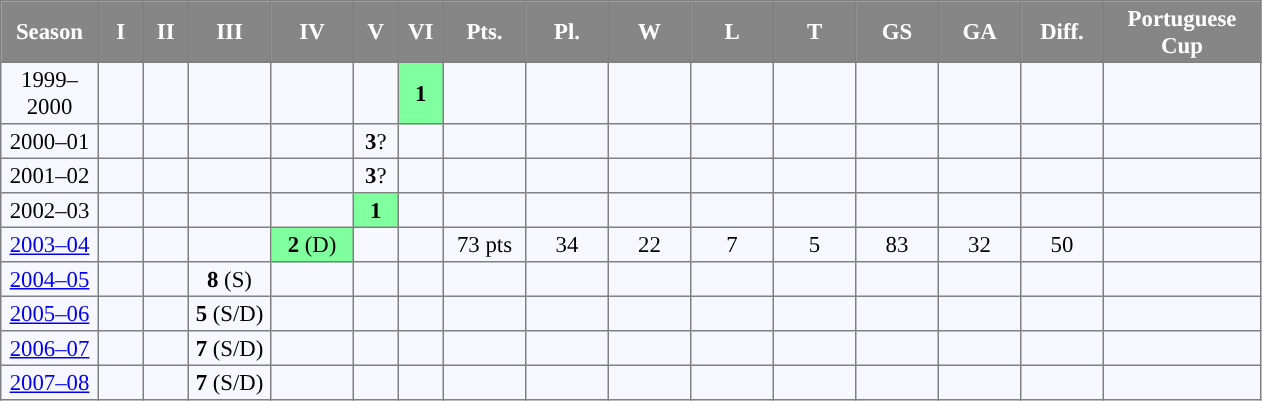<table bgcolor="#f7f8ff" cellpadding="2" cellspacing="2" border="1" style="font-size: 95%; border: gray solid 1px; border-collapse: collapse; text-align:center">
<tr bgcolor="#868686" style="color: #ffffff">
<td width="60" align="center"><strong>Season</strong></td>
<td width="25" align="center"><strong>I</strong></td>
<td width="25" align="center"><strong>II</strong></td>
<td width="50" align="center"><strong>III</strong></td>
<td width="50" align="center"><strong>IV</strong></td>
<td width="25" align="center"><strong>V</strong></td>
<td width="25" align="center"><strong>VI</strong></td>
<td width="50" align="center"><strong>Pts.</strong></td>
<td width="50" align="center"><strong>Pl.</strong></td>
<td width="50" align="center"><strong>W</strong></td>
<td width="50" align="center"><strong>L</strong></td>
<td width="50" align="center"><strong>T</strong></td>
<td width="50" align="center"><strong>GS</strong></td>
<td width="50" align="center"><strong>GA</strong></td>
<td width="50" align="center"><strong>Diff.</strong></td>
<td width="100" align="center"><strong>Portuguese Cup</strong></td>
</tr>
<tr>
<td>1999–2000</td>
<td></td>
<td></td>
<td></td>
<td></td>
<td></td>
<td bgcolor="#80FF9F"><strong>1</strong></td>
<td></td>
<td></td>
<td></td>
<td></td>
<td></td>
<td></td>
<td></td>
<td></td>
<td></td>
</tr>
<tr>
<td>2000–01</td>
<td></td>
<td></td>
<td></td>
<td></td>
<td><strong>3</strong>?</td>
<td></td>
<td></td>
<td></td>
<td></td>
<td></td>
<td></td>
<td></td>
<td></td>
<td></td>
<td></td>
</tr>
<tr>
<td>2001–02</td>
<td></td>
<td></td>
<td></td>
<td></td>
<td><strong>3</strong>?</td>
<td></td>
<td></td>
<td></td>
<td></td>
<td></td>
<td></td>
<td></td>
<td></td>
<td></td>
<td></td>
</tr>
<tr>
<td>2002–03</td>
<td></td>
<td></td>
<td></td>
<td></td>
<td bgcolor="#80FF9F"><strong>1</strong></td>
<td></td>
<td></td>
<td></td>
<td></td>
<td></td>
<td></td>
<td></td>
<td></td>
<td></td>
<td></td>
</tr>
<tr>
<td><a href='#'>2003–04</a></td>
<td></td>
<td></td>
<td></td>
<td bgcolor="#80FF9F"><strong>2</strong> (D)</td>
<td></td>
<td></td>
<td>73 pts</td>
<td>34</td>
<td>22</td>
<td>7</td>
<td>5</td>
<td>83</td>
<td>32</td>
<td>50</td>
<td></td>
</tr>
<tr>
<td><a href='#'>2004–05</a></td>
<td></td>
<td></td>
<td><strong>8</strong> (S)</td>
<td></td>
<td></td>
<td></td>
<td></td>
<td></td>
<td></td>
<td></td>
<td></td>
<td></td>
<td></td>
<td></td>
<td></td>
</tr>
<tr>
<td><a href='#'>2005–06</a></td>
<td></td>
<td></td>
<td><strong>5</strong> (S/D)</td>
<td></td>
<td></td>
<td></td>
<td></td>
<td></td>
<td></td>
<td></td>
<td></td>
<td></td>
<td></td>
<td></td>
<td></td>
</tr>
<tr>
<td><a href='#'>2006–07</a></td>
<td></td>
<td></td>
<td><strong>7</strong> (S/D)</td>
<td></td>
<td></td>
<td></td>
<td></td>
<td></td>
<td></td>
<td></td>
<td></td>
<td></td>
<td></td>
<td></td>
<td></td>
</tr>
<tr>
<td><a href='#'>2007–08</a></td>
<td></td>
<td></td>
<td><strong>7</strong> (S/D)</td>
<td></td>
<td></td>
<td></td>
<td></td>
<td></td>
<td></td>
<td></td>
<td></td>
<td></td>
<td></td>
<td></td>
<td></td>
</tr>
</table>
